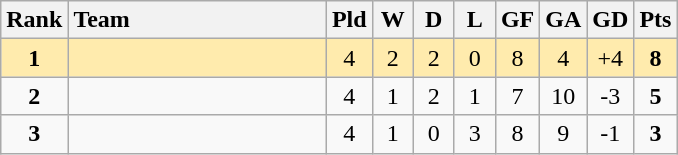<table class="wikitable" style="text-align: center;">
<tr>
<th width=30>Rank</th>
<th width=165 style="text-align:left;">Team</th>
<th width=20>Pld</th>
<th width=20>W</th>
<th width=20>D</th>
<th width=20>L</th>
<th width=20>GF</th>
<th width=20>GA</th>
<th width=20>GD</th>
<th width=20>Pts</th>
</tr>
<tr style="background:#ffebad;">
<td><strong>1</strong></td>
<td style="text-align:left;"></td>
<td>4</td>
<td>2</td>
<td>2</td>
<td>0</td>
<td>8</td>
<td>4</td>
<td>+4</td>
<td><strong>8</strong></td>
</tr>
<tr>
<td><strong>2</strong></td>
<td style="text-align:left;"></td>
<td>4</td>
<td>1</td>
<td>2</td>
<td>1</td>
<td>7</td>
<td>10</td>
<td>-3</td>
<td><strong>5</strong></td>
</tr>
<tr>
<td><strong>3</strong></td>
<td style="text-align:left;"></td>
<td>4</td>
<td>1</td>
<td>0</td>
<td>3</td>
<td>8</td>
<td>9</td>
<td>-1</td>
<td><strong>3</strong></td>
</tr>
</table>
